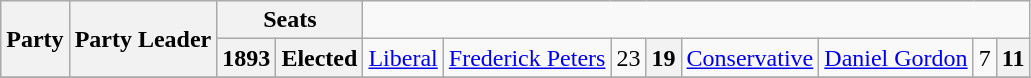<table class="wikitable">
<tr>
<th rowspan="2" colspan="2">Party</th>
<th rowspan="2">Party Leader</th>
<th colspan="2">Seats</th>
</tr>
<tr>
<th>1893</th>
<th>Elected<br>
</th>
<td><a href='#'>Liberal</a></td>
<td><a href='#'>Frederick Peters</a></td>
<td align=right>23</td>
<th align=right><strong>19</strong><br>
</th>
<td><a href='#'>Conservative</a></td>
<td><a href='#'>Daniel Gordon</a></td>
<td align=right>7</td>
<th align=right><strong>11</strong></th>
</tr>
<tr>
</tr>
</table>
